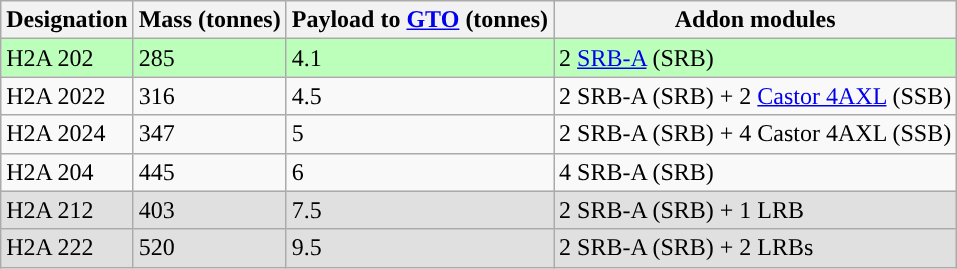<table class="wikitable">
<tr>
<th>Designation</th>
<th>Mass (tonnes)</th>
<th>Payload to <a href='#'>GTO</a> (tonnes)</th>
<th>Addon modules</th>
</tr>
<tr style="background: #bbffbb">
<td>H2A 202</td>
<td>285</td>
<td>4.1</td>
<td>2 <a href='#'>SRB-A</a> (SRB)</td>
</tr>
<tr>
<td>H2A 2022</td>
<td>316</td>
<td>4.5</td>
<td>2 SRB-A (SRB) + 2 <a href='#'>Castor 4AXL</a> (SSB)</td>
</tr>
<tr>
<td>H2A 2024</td>
<td>347</td>
<td>5</td>
<td>2 SRB-A (SRB) + 4 Castor 4AXL (SSB)</td>
</tr>
<tr>
<td>H2A 204</td>
<td>445</td>
<td>6</td>
<td>4 SRB-A (SRB)</td>
</tr>
<tr style="background: #e0e0e0">
<td>H2A 212</td>
<td>403</td>
<td>7.5</td>
<td>2 SRB-A (SRB) + 1 LRB </td>
</tr>
<tr style="background: #e0e0e0">
<td>H2A 222</td>
<td>520</td>
<td>9.5</td>
<td>2 SRB-A (SRB) + 2 LRBs </td>
</tr>
</table>
